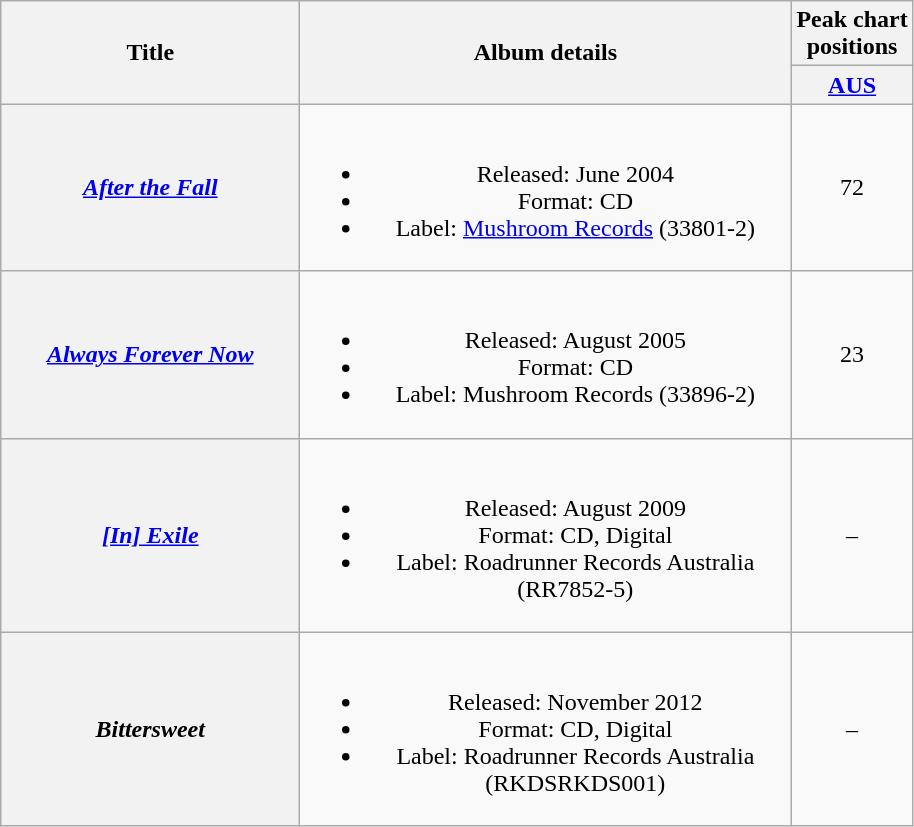<table class="wikitable plainrowheaders" style="text-align:center;" border="1">
<tr>
<th scope="col" rowspan="2" style="width:12em;">Title</th>
<th scope="col" rowspan="2" style="width:20em;">Album details</th>
<th scope="col" colspan="1">Peak chart<br>positions</th>
</tr>
<tr>
<th scope="col" style="text-align:center;"><a href='#'>AUS</a><br></th>
</tr>
<tr>
<th scope="row"><em><a href='#'>After the Fall</a></em></th>
<td><br><ul><li>Released: June 2004</li><li>Format: CD</li><li>Label: <a href='#'>Mushroom Records</a> (33801-2)</li></ul></td>
<td align="center">72</td>
</tr>
<tr>
<th scope="row"><em><a href='#'>Always Forever Now</a></em></th>
<td><br><ul><li>Released: August 2005</li><li>Format: CD</li><li>Label: Mushroom Records (33896-2)</li></ul></td>
<td align="center">23</td>
</tr>
<tr>
<th scope="row"><em><a href='#'>[In] Exile</a></em></th>
<td><br><ul><li>Released: August 2009</li><li>Format: CD, Digital</li><li>Label: Roadrunner Records Australia (RR7852-5)</li></ul></td>
<td align="center">–</td>
</tr>
<tr>
<th scope="row"><em>Bittersweet</em></th>
<td><br><ul><li>Released: November 2012</li><li>Format: CD, Digital</li><li>Label: Roadrunner Records Australia (RKDSRKDS001)</li></ul></td>
<td align="center">–</td>
</tr>
</table>
